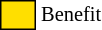<table class="toccolours" style="font-size: 85%; white-space: nowrap">
<tr>
<td style="background:#FFDF00; border: 1px solid black">      </td>
<td>Benefit</td>
</tr>
</table>
